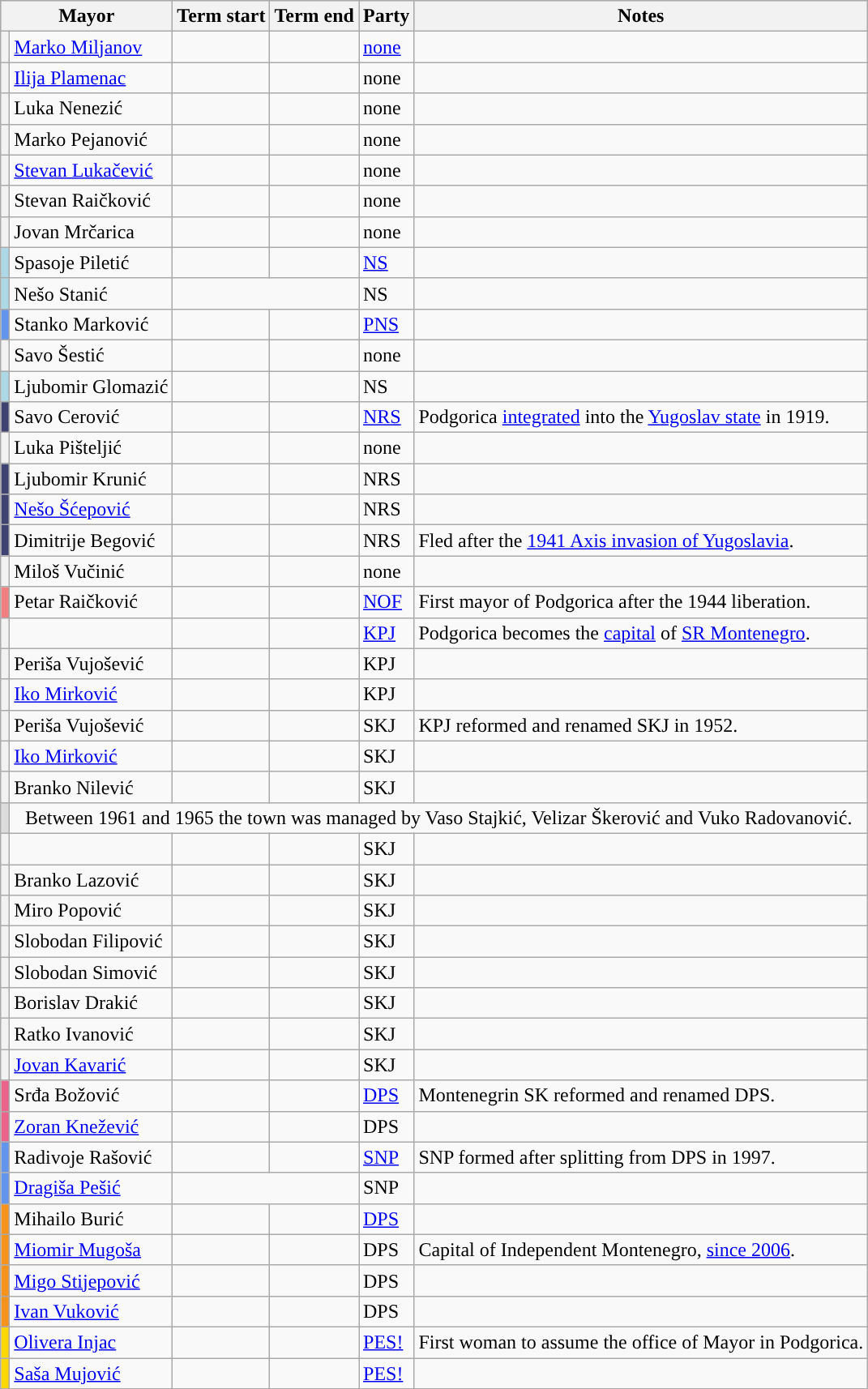<table class="wikitable">
<tr style="background:#cccccc">
<th colspan=2>Mayor</th>
<th>Term start</th>
<th>Term end</th>
<th>Party</th>
<th>Notes</th>
</tr>
<tr>
<th style="background:"></th>
<td><a href='#'>Marko Miljanov</a></td>
<td></td>
<td></td>
<td><a href='#'>none</a></td>
<td></td>
</tr>
<tr>
<th style="background:"></th>
<td><a href='#'>Ilija Plamenac</a></td>
<td></td>
<td></td>
<td>none</td>
<td></td>
</tr>
<tr>
<th style="background:"></th>
<td>Luka Nenezić</td>
<td></td>
<td></td>
<td>none</td>
<td></td>
</tr>
<tr>
<th style="background:"></th>
<td>Marko Pejanović</td>
<td></td>
<td></td>
<td>none</td>
<td></td>
</tr>
<tr>
<th style="background:"></th>
<td><a href='#'>Stevan Lukačević</a></td>
<td></td>
<td></td>
<td>none</td>
<td></td>
</tr>
<tr>
<th style="background:"></th>
<td>Stevan Raičković</td>
<td></td>
<td></td>
<td>none</td>
<td></td>
</tr>
<tr>
<th style="background:"></th>
<td>Jovan Mrčarica</td>
<td></td>
<td></td>
<td>none</td>
<td></td>
</tr>
<tr>
<th style="background:lightblue;"></th>
<td>Spasoje Piletić</td>
<td></td>
<td></td>
<td><a href='#'>NS</a></td>
<td></td>
</tr>
<tr>
<th style="background:lightblue;"></th>
<td>Nešo Stanić</td>
<td colspan=2></td>
<td>NS</td>
<td></td>
</tr>
<tr>
<th style="background:#6495ED;"></th>
<td>Stanko Marković</td>
<td></td>
<td></td>
<td><a href='#'>PNS</a></td>
<td></td>
</tr>
<tr>
<th style="background:"></th>
<td>Savo Šestić</td>
<td></td>
<td></td>
<td>none</td>
<td></td>
</tr>
<tr>
<th style="background:lightblue;"></th>
<td>Ljubomir Glomazić</td>
<td></td>
<td></td>
<td>NS</td>
<td></td>
</tr>
<tr>
<th style="background:#404371 ;"></th>
<td>Savo Cerović</td>
<td></td>
<td></td>
<td><a href='#'>NRS</a></td>
<td>Podgorica <a href='#'>integrated</a> into the <a href='#'>Yugoslav state</a> in 1919.</td>
</tr>
<tr>
<th style="background:"></th>
<td>Luka Pišteljić</td>
<td></td>
<td></td>
<td>none</td>
<td></td>
</tr>
<tr>
<th style="background:#404371 ;"></th>
<td>Ljubomir Krunić</td>
<td></td>
<td></td>
<td>NRS</td>
<td></td>
</tr>
<tr>
<th style="background:#404371 ;"></th>
<td><a href='#'>Nešo Šćepović</a></td>
<td></td>
<td></td>
<td>NRS</td>
<td></td>
</tr>
<tr>
<th style="background:#404371 ;"></th>
<td>Dimitrije Begović</td>
<td></td>
<td></td>
<td>NRS</td>
<td>Fled after the <a href='#'>1941 Axis invasion of Yugoslavia</a>.</td>
</tr>
<tr>
<th style="background:"></th>
<td>Miloš Vučinić</td>
<td></td>
<td></td>
<td>none</td>
<td></td>
</tr>
<tr>
<th style="background:#f08080;"></th>
<td>Petar Raičković</td>
<td></td>
<td></td>
<td><a href='#'>NOF</a></td>
<td>First mayor of Podgorica after the 1944 liberation.</td>
</tr>
<tr>
<th style="background:"></th>
<td></td>
<td></td>
<td></td>
<td><a href='#'>KPJ</a></td>
<td>Podgorica becomes the <a href='#'>capital</a> of <a href='#'>SR Montenegro</a>.</td>
</tr>
<tr>
<th style="background:"></th>
<td>Periša Vujošević</td>
<td></td>
<td></td>
<td>KPJ</td>
</tr>
<tr>
<th style="background:"></th>
<td><a href='#'>Iko Mirković</a></td>
<td></td>
<td></td>
<td>KPJ</td>
<td></td>
</tr>
<tr>
<th style="background:"></th>
<td>Periša Vujošević</td>
<td></td>
<td></td>
<td>SKJ</td>
<td>KPJ reformed and renamed SKJ in 1952.</td>
</tr>
<tr>
<th style="background:"></th>
<td><a href='#'>Iko Mirković</a></td>
<td></td>
<td></td>
<td>SKJ</td>
<td></td>
</tr>
<tr>
<th style="background:"></th>
<td>Branko Nilević</td>
<td></td>
<td></td>
<td>SKJ</td>
<td></td>
</tr>
<tr>
<th style="background:#DDDDDD;"></th>
<td colspan=5 align="center">Between 1961 and 1965 the town was managed by Vaso Stajkić, Velizar Škerović and Vuko Radovanović.</td>
</tr>
<tr>
<th style="background:"></th>
<td></td>
<td></td>
<td></td>
<td>SKJ</td>
<td></td>
</tr>
<tr>
<th style="background:"></th>
<td>Branko Lazović</td>
<td></td>
<td></td>
<td>SKJ</td>
<td></td>
</tr>
<tr>
<th style="background:"></th>
<td>Miro Popović</td>
<td></td>
<td></td>
<td>SKJ</td>
<td></td>
</tr>
<tr>
<th style="background:"></th>
<td>Slobodan Filipović</td>
<td></td>
<td></td>
<td>SKJ</td>
<td></td>
</tr>
<tr>
<th style="background:"></th>
<td>Slobodan Simović</td>
<td></td>
<td></td>
<td>SKJ</td>
<td></td>
</tr>
<tr>
<th style="background:"></th>
<td>Borislav Drakić</td>
<td></td>
<td></td>
<td>SKJ</td>
<td></td>
</tr>
<tr>
<th style="background:"></th>
<td>Ratko Ivanović</td>
<td></td>
<td></td>
<td>SKJ</td>
<td></td>
</tr>
<tr>
<th style="background:"></th>
<td><a href='#'>Jovan Kavarić</a></td>
<td></td>
<td></td>
<td>SKJ</td>
<td></td>
</tr>
<tr>
<th style="background:#e9638b;"></th>
<td>Srđa Božović</td>
<td></td>
<td></td>
<td><a href='#'>DPS</a></td>
<td>Montenegrin SK reformed and renamed DPS.</td>
</tr>
<tr>
<th style="background:#e9638b;"></th>
<td><a href='#'>Zoran Knežević</a></td>
<td></td>
<td></td>
<td>DPS</td>
<td></td>
</tr>
<tr>
<th style="background:cornflowerblue;"></th>
<td>Radivoje Rašović</td>
<td></td>
<td></td>
<td><a href='#'>SNP</a></td>
<td>SNP formed after splitting from DPS in 1997.</td>
</tr>
<tr>
<th style="background:cornflowerblue;"></th>
<td><a href='#'>Dragiša Pešić</a></td>
<td colspan=2></td>
<td>SNP</td>
<td></td>
</tr>
<tr>
<th style="background:#F6931D;"></th>
<td>Mihailo Burić</td>
<td></td>
<td></td>
<td><a href='#'>DPS</a></td>
<td></td>
</tr>
<tr>
<th style="background:#F6931D;"></th>
<td><a href='#'>Miomir Mugoša</a></td>
<td></td>
<td></td>
<td>DPS</td>
<td>Capital of Independent Montenegro, <a href='#'>since 2006</a>.</td>
</tr>
<tr>
<th style="background:#F6931D;"></th>
<td><a href='#'>Migo Stijepović</a></td>
<td></td>
<td></td>
<td>DPS</td>
<td></td>
</tr>
<tr>
<th style="background:#F6931D;"></th>
<td><a href='#'>Ivan Vuković</a></td>
<td></td>
<td></td>
<td>DPS</td>
<td></td>
</tr>
<tr>
<th style="background:#FFD700;"></th>
<td><a href='#'>Olivera Injac</a></td>
<td></td>
<td></td>
<td><a href='#'>PES!</a></td>
<td>First woman to assume the office of Mayor in Podgorica.</td>
</tr>
<tr>
<th style="background:#FFD700;"></th>
<td><a href='#'>Saša Mujović</a></td>
<td></td>
<td></td>
<td><a href='#'>PES!</a></td>
<td></td>
</tr>
</table>
